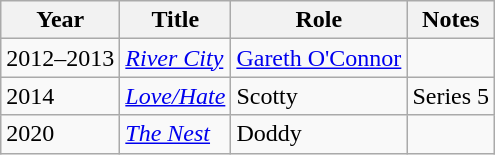<table class="wikitable">
<tr>
<th>Year</th>
<th>Title</th>
<th>Role</th>
<th>Notes</th>
</tr>
<tr>
<td>2012–2013</td>
<td><em><a href='#'>River City</a></em></td>
<td><a href='#'>Gareth O'Connor</a></td>
<td></td>
</tr>
<tr>
<td>2014</td>
<td><em><a href='#'>Love/Hate</a></em></td>
<td>Scotty</td>
<td>Series 5</td>
</tr>
<tr>
<td>2020</td>
<td><a href='#'><em>The Nest</em></a></td>
<td>Doddy</td>
<td></td>
</tr>
</table>
